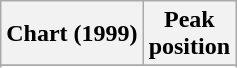<table class="wikitable plainrowheaders sortable" style="text-align:center;">
<tr>
<th scope="col">Chart (1999)</th>
<th scope="col">Peak<br>position</th>
</tr>
<tr>
</tr>
<tr>
</tr>
<tr>
</tr>
<tr>
</tr>
</table>
